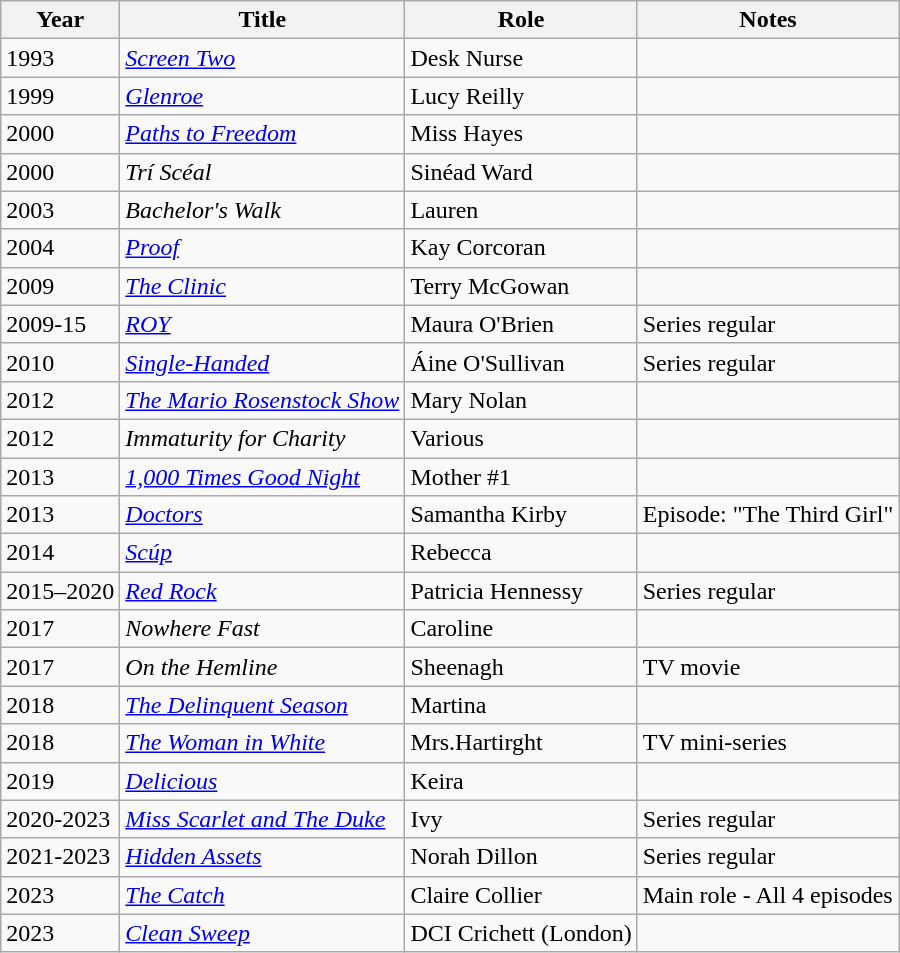<table class="wikitable sortable">
<tr>
<th>Year</th>
<th>Title</th>
<th>Role</th>
<th class="unsortable">Notes</th>
</tr>
<tr>
<td>1993</td>
<td><em><a href='#'>Screen Two</a></em></td>
<td>Desk Nurse</td>
<td></td>
</tr>
<tr>
<td>1999</td>
<td><em><a href='#'>Glenroe</a></em></td>
<td>Lucy Reilly</td>
<td></td>
</tr>
<tr>
<td>2000</td>
<td><em><a href='#'>Paths to Freedom</a></em></td>
<td>Miss Hayes</td>
<td></td>
</tr>
<tr>
<td>2000</td>
<td><em>Trí Scéal</em></td>
<td>Sinéad Ward</td>
<td></td>
</tr>
<tr>
<td>2003</td>
<td><em>Bachelor's Walk</em></td>
<td>Lauren</td>
<td></td>
</tr>
<tr>
<td>2004</td>
<td><em><a href='#'>Proof</a></em></td>
<td>Kay Corcoran</td>
</tr>
<tr>
<td>2009</td>
<td><em><a href='#'>The Clinic</a></em></td>
<td>Terry McGowan</td>
<td></td>
</tr>
<tr>
<td>2009-15</td>
<td><em><a href='#'>ROY</a></em></td>
<td>Maura O'Brien</td>
<td>Series regular</td>
</tr>
<tr>
<td>2010</td>
<td><em><a href='#'>Single-Handed</a></em></td>
<td>Áine O'Sullivan</td>
<td>Series regular</td>
</tr>
<tr>
<td>2012</td>
<td><em><a href='#'>The Mario Rosenstock Show</a></em></td>
<td>Mary Nolan</td>
<td></td>
</tr>
<tr>
<td>2012</td>
<td><em>Immaturity for Charity</em></td>
<td>Various</td>
<td></td>
</tr>
<tr>
<td>2013</td>
<td><em><a href='#'>1,000 Times Good Night</a></em></td>
<td>Mother #1</td>
<td></td>
</tr>
<tr>
<td>2013</td>
<td><em><a href='#'>Doctors</a></em></td>
<td>Samantha Kirby</td>
<td>Episode: "The Third Girl"</td>
</tr>
<tr>
<td>2014</td>
<td><em><a href='#'>Scúp</a></em></td>
<td>Rebecca</td>
<td></td>
</tr>
<tr>
<td>2015–2020</td>
<td><em><a href='#'>Red Rock</a></em></td>
<td>Patricia Hennessy</td>
<td>Series regular</td>
</tr>
<tr>
<td>2017</td>
<td><em>Nowhere Fast</em></td>
<td>Caroline</td>
<td></td>
</tr>
<tr>
<td>2017</td>
<td><em>On the Hemline</em></td>
<td>Sheenagh</td>
<td>TV movie</td>
</tr>
<tr>
<td>2018</td>
<td><em><a href='#'>The Delinquent Season</a></em></td>
<td>Martina</td>
<td></td>
</tr>
<tr>
<td>2018</td>
<td><em><a href='#'>The Woman in White</a></em></td>
<td>Mrs.Hartirght</td>
<td>TV mini-series</td>
</tr>
<tr>
<td>2019</td>
<td><em><a href='#'>Delicious</a></em></td>
<td>Keira</td>
<td></td>
</tr>
<tr>
<td>2020-2023</td>
<td><em><a href='#'>Miss Scarlet and The Duke</a></em></td>
<td>Ivy</td>
<td>Series regular</td>
</tr>
<tr>
<td>2021-2023</td>
<td><em><a href='#'>Hidden Assets</a></em></td>
<td>Norah Dillon</td>
<td>Series regular</td>
</tr>
<tr>
<td>2023</td>
<td><em><a href='#'>The Catch</a></em></td>
<td>Claire Collier</td>
<td>Main role - All 4 episodes</td>
</tr>
<tr>
<td>2023</td>
<td><em><a href='#'>Clean Sweep</a></em></td>
<td>DCI Crichett (London)</td>
<td></td>
</tr>
</table>
